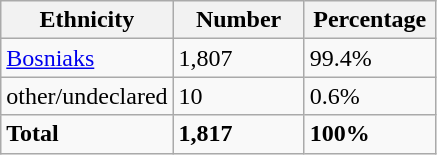<table class="wikitable">
<tr>
<th width="100px">Ethnicity</th>
<th width="80px">Number</th>
<th width="80px">Percentage</th>
</tr>
<tr>
<td><a href='#'>Bosniaks</a></td>
<td>1,807</td>
<td>99.4%</td>
</tr>
<tr>
<td>other/undeclared</td>
<td>10</td>
<td>0.6%</td>
</tr>
<tr>
<td><strong>Total</strong></td>
<td><strong>1,817</strong></td>
<td><strong>100%</strong></td>
</tr>
</table>
